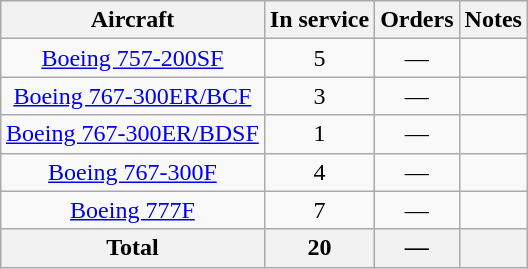<table class="wikitable" style="margin:0.5em auto; text-align:center">
<tr>
<th>Aircraft</th>
<th>In service</th>
<th>Orders</th>
<th>Notes</th>
</tr>
<tr>
<td><a href='#'>Boeing 757-200SF</a></td>
<td>5</td>
<td>—</td>
<td></td>
</tr>
<tr>
<td><a href='#'>Boeing 767-300ER/BCF</a></td>
<td>3</td>
<td>—</td>
<td></td>
</tr>
<tr>
<td><a href='#'>Boeing 767-300ER/BDSF</a></td>
<td>1</td>
<td>—</td>
<td></td>
</tr>
<tr>
<td><a href='#'>Boeing 767-300F</a></td>
<td>4</td>
<td>—</td>
<td></td>
</tr>
<tr>
<td><a href='#'>Boeing 777F</a></td>
<td>7</td>
<td>—</td>
<td></td>
</tr>
<tr>
<th>Total</th>
<th>20</th>
<th>—</th>
<th></th>
</tr>
</table>
